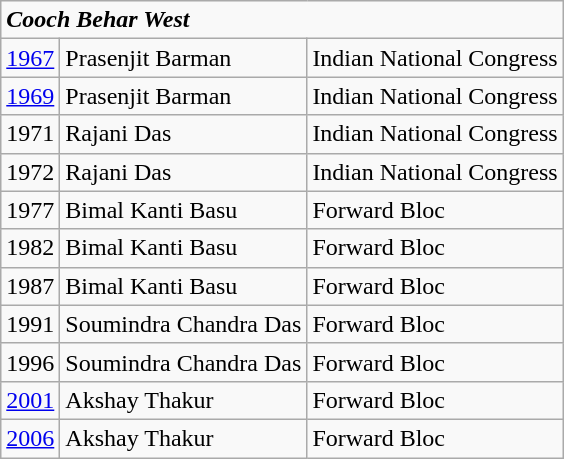<table class="wikitable sortable">
<tr>
<td colspan="3"><strong><em>Cooch Behar West</em></strong></td>
</tr>
<tr>
<td><a href='#'>1967</a></td>
<td>Prasenjit Barman</td>
<td>Indian National Congress</td>
</tr>
<tr>
<td><a href='#'>1969</a></td>
<td>Prasenjit Barman</td>
<td>Indian National Congress</td>
</tr>
<tr>
<td>1971</td>
<td>Rajani Das</td>
<td>Indian National Congress</td>
</tr>
<tr>
<td>1972</td>
<td>Rajani Das</td>
<td>Indian National Congress</td>
</tr>
<tr>
<td>1977</td>
<td>Bimal Kanti Basu</td>
<td>Forward Bloc</td>
</tr>
<tr>
<td>1982</td>
<td>Bimal Kanti Basu</td>
<td>Forward Bloc</td>
</tr>
<tr>
<td>1987</td>
<td>Bimal Kanti Basu</td>
<td>Forward Bloc</td>
</tr>
<tr>
<td>1991</td>
<td>Soumindra Chandra Das</td>
<td>Forward Bloc</td>
</tr>
<tr>
<td>1996</td>
<td>Soumindra Chandra Das</td>
<td>Forward Bloc</td>
</tr>
<tr>
<td><a href='#'>2001</a></td>
<td>Akshay Thakur</td>
<td>Forward Bloc</td>
</tr>
<tr>
<td><a href='#'>2006</a></td>
<td>Akshay Thakur</td>
<td>Forward Bloc</td>
</tr>
</table>
